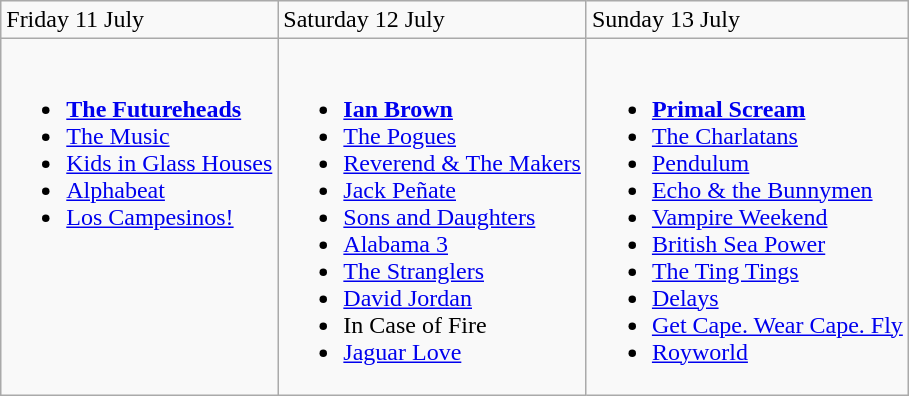<table class="wikitable">
<tr>
<td>Friday 11 July</td>
<td>Saturday 12 July</td>
<td>Sunday 13 July</td>
</tr>
<tr valign="top">
<td><br><ul><li><strong><a href='#'>The Futureheads</a></strong></li><li><a href='#'>The Music</a></li><li><a href='#'>Kids in Glass Houses</a></li><li><a href='#'>Alphabeat</a></li><li><a href='#'>Los Campesinos!</a></li></ul></td>
<td><br><ul><li><strong><a href='#'>Ian Brown</a></strong></li><li><a href='#'>The Pogues</a></li><li><a href='#'>Reverend & The Makers</a></li><li><a href='#'>Jack Peñate</a></li><li><a href='#'>Sons and Daughters</a></li><li><a href='#'>Alabama 3</a></li><li><a href='#'>The Stranglers</a></li><li><a href='#'>David Jordan</a></li><li>In Case of Fire</li><li><a href='#'>Jaguar Love</a></li></ul></td>
<td><br><ul><li><strong><a href='#'>Primal Scream</a></strong></li><li><a href='#'>The Charlatans</a></li><li><a href='#'>Pendulum</a></li><li><a href='#'>Echo & the Bunnymen</a></li><li><a href='#'>Vampire Weekend</a></li><li><a href='#'>British Sea Power</a></li><li><a href='#'>The Ting Tings</a></li><li><a href='#'>Delays</a></li><li><a href='#'>Get Cape. Wear Cape. Fly</a></li><li><a href='#'>Royworld</a></li></ul></td>
</tr>
</table>
